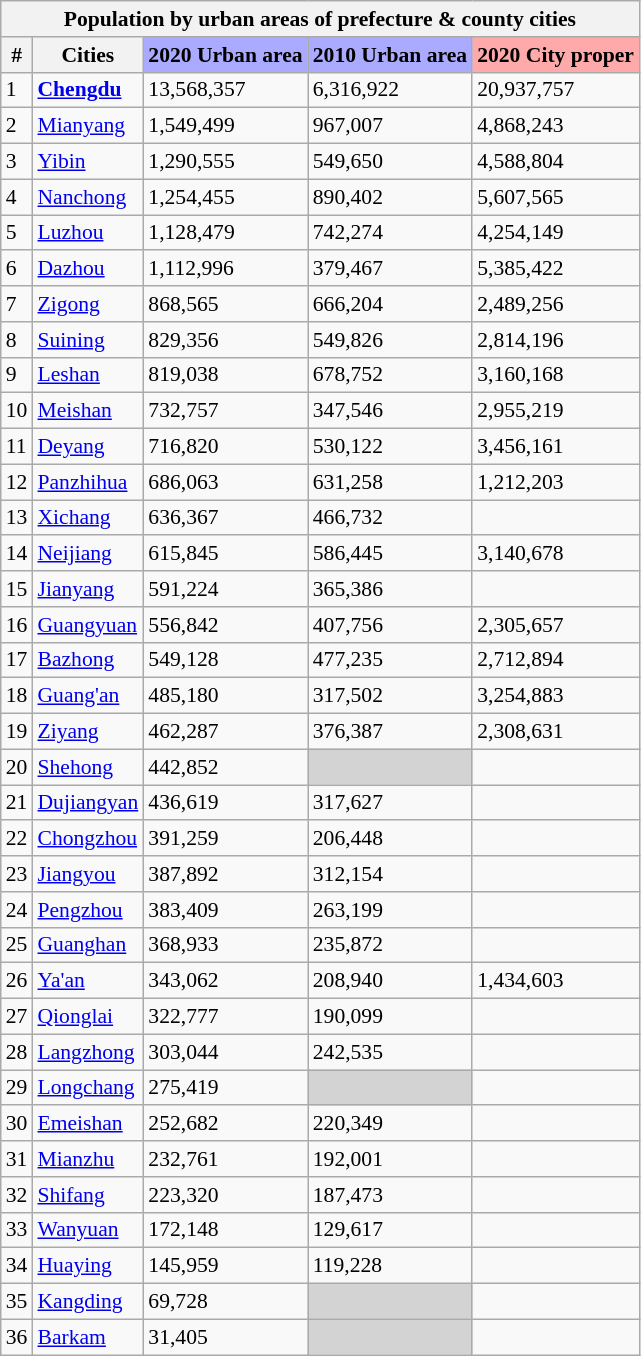<table class="wikitable sortable collapsible" style="font-size:90%;">
<tr>
<th colspan=5>Population by urban areas of prefecture & county cities</th>
</tr>
<tr>
<th>#</th>
<th>Cities</th>
<th style="background-color: #aaaaff;">2020 Urban area</th>
<th style="background-color: #aaaaff;">2010 Urban area</th>
<th style="background-color: #ffaaaa;">2020 City proper</th>
</tr>
<tr>
<td>1</td>
<td><strong><a href='#'>Chengdu</a></strong></td>
<td>13,568,357</td>
<td>6,316,922</td>
<td>20,937,757</td>
</tr>
<tr>
<td>2</td>
<td><a href='#'>Mianyang</a></td>
<td>1,549,499</td>
<td>967,007</td>
<td>4,868,243</td>
</tr>
<tr>
<td>3</td>
<td><a href='#'>Yibin</a></td>
<td>1,290,555</td>
<td>549,650</td>
<td>4,588,804</td>
</tr>
<tr>
<td>4</td>
<td><a href='#'>Nanchong</a></td>
<td>1,254,455</td>
<td>890,402</td>
<td>5,607,565</td>
</tr>
<tr>
<td>5</td>
<td><a href='#'>Luzhou</a></td>
<td>1,128,479</td>
<td>742,274</td>
<td>4,254,149</td>
</tr>
<tr>
<td>6</td>
<td><a href='#'>Dazhou</a></td>
<td>1,112,996</td>
<td>379,467</td>
<td>5,385,422</td>
</tr>
<tr>
<td>7</td>
<td><a href='#'>Zigong</a></td>
<td>868,565</td>
<td>666,204</td>
<td>2,489,256</td>
</tr>
<tr>
<td>8</td>
<td><a href='#'>Suining</a></td>
<td>829,356</td>
<td>549,826</td>
<td>2,814,196</td>
</tr>
<tr>
<td>9</td>
<td><a href='#'>Leshan</a></td>
<td>819,038</td>
<td>678,752</td>
<td>3,160,168</td>
</tr>
<tr>
<td>10</td>
<td><a href='#'>Meishan</a></td>
<td>732,757</td>
<td>347,546</td>
<td>2,955,219</td>
</tr>
<tr>
<td>11</td>
<td><a href='#'>Deyang</a></td>
<td>716,820</td>
<td>530,122</td>
<td>3,456,161</td>
</tr>
<tr>
<td>12</td>
<td><a href='#'>Panzhihua</a></td>
<td>686,063</td>
<td>631,258</td>
<td>1,212,203</td>
</tr>
<tr>
<td>13</td>
<td><a href='#'>Xichang</a></td>
<td>636,367</td>
<td>466,732</td>
<td></td>
</tr>
<tr>
<td>14</td>
<td><a href='#'>Neijiang</a></td>
<td>615,845</td>
<td>586,445</td>
<td>3,140,678</td>
</tr>
<tr>
<td>15</td>
<td><a href='#'>Jianyang</a></td>
<td>591,224</td>
<td>365,386</td>
<td></td>
</tr>
<tr>
<td>16</td>
<td><a href='#'>Guangyuan</a></td>
<td>556,842</td>
<td>407,756</td>
<td>2,305,657</td>
</tr>
<tr>
<td>17</td>
<td><a href='#'>Bazhong</a></td>
<td>549,128</td>
<td>477,235</td>
<td>2,712,894</td>
</tr>
<tr>
<td>18</td>
<td><a href='#'>Guang'an</a></td>
<td>485,180</td>
<td>317,502</td>
<td>3,254,883</td>
</tr>
<tr>
<td>19</td>
<td><a href='#'>Ziyang</a></td>
<td>462,287</td>
<td>376,387</td>
<td>2,308,631</td>
</tr>
<tr>
<td>20</td>
<td><a href='#'>Shehong</a></td>
<td>442,852</td>
<td bgcolor="lightgrey"></td>
<td></td>
</tr>
<tr>
<td>21</td>
<td><a href='#'>Dujiangyan</a></td>
<td>436,619</td>
<td>317,627</td>
<td></td>
</tr>
<tr>
<td>22</td>
<td><a href='#'>Chongzhou</a></td>
<td>391,259</td>
<td>206,448</td>
<td></td>
</tr>
<tr>
<td>23</td>
<td><a href='#'>Jiangyou</a></td>
<td>387,892</td>
<td>312,154</td>
<td></td>
</tr>
<tr>
<td>24</td>
<td><a href='#'>Pengzhou</a></td>
<td>383,409</td>
<td>263,199</td>
<td></td>
</tr>
<tr>
<td>25</td>
<td><a href='#'>Guanghan</a></td>
<td>368,933</td>
<td>235,872</td>
<td></td>
</tr>
<tr>
<td>26</td>
<td><a href='#'>Ya'an</a></td>
<td>343,062</td>
<td>208,940</td>
<td>1,434,603</td>
</tr>
<tr>
<td>27</td>
<td><a href='#'>Qionglai</a></td>
<td>322,777</td>
<td>190,099</td>
<td></td>
</tr>
<tr>
<td>28</td>
<td><a href='#'>Langzhong</a></td>
<td>303,044</td>
<td>242,535</td>
<td></td>
</tr>
<tr>
<td>29</td>
<td><a href='#'>Longchang</a></td>
<td>275,419</td>
<td bgcolor="lightgrey"></td>
<td></td>
</tr>
<tr>
<td>30</td>
<td><a href='#'>Emeishan</a></td>
<td>252,682</td>
<td>220,349</td>
<td></td>
</tr>
<tr>
<td>31</td>
<td><a href='#'>Mianzhu</a></td>
<td>232,761</td>
<td>192,001</td>
<td></td>
</tr>
<tr>
<td>32</td>
<td><a href='#'>Shifang</a></td>
<td>223,320</td>
<td>187,473</td>
<td></td>
</tr>
<tr>
<td>33</td>
<td><a href='#'>Wanyuan</a></td>
<td>172,148</td>
<td>129,617</td>
<td></td>
</tr>
<tr>
<td>34</td>
<td><a href='#'>Huaying</a></td>
<td>145,959</td>
<td>119,228</td>
<td></td>
</tr>
<tr>
<td>35</td>
<td><a href='#'>Kangding</a></td>
<td>69,728</td>
<td bgcolor="lightgrey"></td>
<td></td>
</tr>
<tr>
<td>36</td>
<td><a href='#'>Barkam</a></td>
<td>31,405</td>
<td bgcolor="lightgrey"></td>
<td></td>
</tr>
</table>
